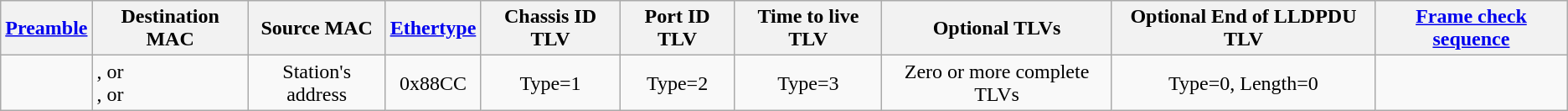<table class="wikitable" style="text-align: center;">
<tr>
<th><a href='#'>Preamble</a></th>
<th>Destination MAC</th>
<th>Source MAC</th>
<th><a href='#'>Ethertype</a></th>
<th>Chassis ID TLV</th>
<th>Port ID TLV</th>
<th>Time to live TLV</th>
<th>Optional TLVs</th>
<th>Optional End of LLDPDU TLV</th>
<th><a href='#'>Frame check sequence</a></th>
</tr>
<tr>
<td></td>
<td align="left">, or<br> , or<br> </td>
<td>Station's address</td>
<td>0x88CC</td>
<td>Type=1</td>
<td>Type=2</td>
<td>Type=3</td>
<td>Zero or more complete TLVs</td>
<td>Type=0, Length=0</td>
<td></td>
</tr>
</table>
